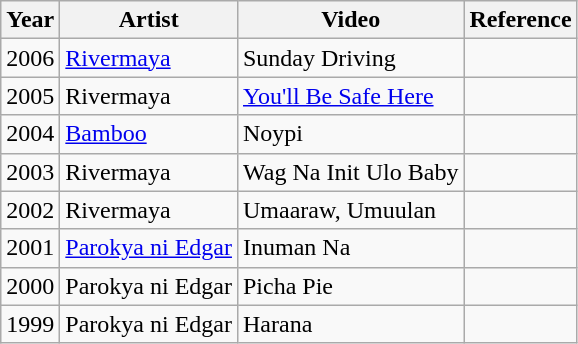<table class="wikitable">
<tr>
<th>Year</th>
<th>Artist</th>
<th>Video</th>
<th>Reference</th>
</tr>
<tr>
<td>2006</td>
<td><a href='#'>Rivermaya</a></td>
<td>Sunday Driving</td>
<td></td>
</tr>
<tr>
<td>2005</td>
<td>Rivermaya</td>
<td><a href='#'>You'll Be Safe Here</a></td>
<td></td>
</tr>
<tr>
<td>2004</td>
<td><a href='#'>Bamboo</a></td>
<td>Noypi</td>
<td></td>
</tr>
<tr>
<td>2003</td>
<td>Rivermaya</td>
<td>Wag Na Init Ulo Baby</td>
<td></td>
</tr>
<tr>
<td>2002</td>
<td>Rivermaya</td>
<td>Umaaraw, Umuulan</td>
<td></td>
</tr>
<tr>
<td>2001</td>
<td><a href='#'>Parokya ni Edgar</a></td>
<td>Inuman Na</td>
<td></td>
</tr>
<tr>
<td>2000</td>
<td>Parokya ni Edgar</td>
<td>Picha Pie</td>
<td></td>
</tr>
<tr>
<td>1999</td>
<td>Parokya ni Edgar</td>
<td>Harana</td>
<td></td>
</tr>
</table>
